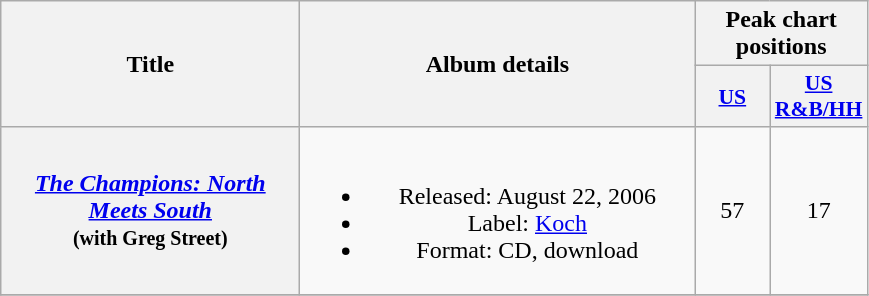<table class="wikitable plainrowheaders" style="text-align:center;">
<tr>
<th scope="col" rowspan="2" style="width:12em;">Title</th>
<th scope="col" rowspan="2" style="width:16em;">Album details</th>
<th scope="col" colspan="2">Peak chart positions</th>
</tr>
<tr>
<th scope="col" style="width:3em;font-size:90%;"><a href='#'>US</a></th>
<th scope="col" style="width:3em;font-size:90%;"><a href='#'>US<br>R&B/HH</a></th>
</tr>
<tr>
<th scope="row"><em><a href='#'>The Champions: North Meets South</a></em><br><small>(with Greg Street)</small></th>
<td><br><ul><li>Released: August 22, 2006</li><li>Label: <a href='#'>Koch</a></li><li>Format: CD, download</li></ul></td>
<td>57</td>
<td>17</td>
</tr>
<tr>
</tr>
</table>
